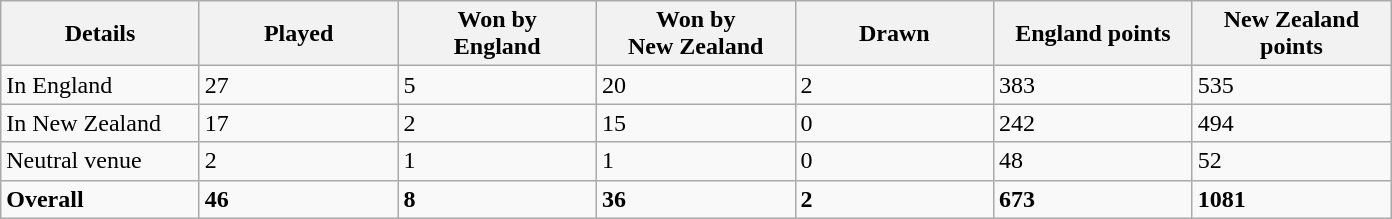<table class="wikitable sortable">
<tr>
<th width="125">Details</th>
<th width="125">Played</th>
<th width="125">Won by<br>England</th>
<th width="125">Won by<br>New Zealand</th>
<th width="125">Drawn</th>
<th width="125">England points</th>
<th width="125">New Zealand points</th>
</tr>
<tr>
<td>In England</td>
<td>27</td>
<td>5</td>
<td>20</td>
<td>2</td>
<td>383</td>
<td>535</td>
</tr>
<tr>
<td>In New Zealand</td>
<td>17</td>
<td>2</td>
<td>15</td>
<td>0</td>
<td>242</td>
<td>494</td>
</tr>
<tr>
<td>Neutral venue</td>
<td>2</td>
<td>1</td>
<td>1</td>
<td>0</td>
<td>48</td>
<td>52</td>
</tr>
<tr class="sortbottom">
<td><strong>Overall</strong></td>
<td><strong>46</strong></td>
<td><strong>8</strong></td>
<td><strong>36</strong></td>
<td><strong>2</strong></td>
<td><strong>673</strong></td>
<td><strong>1081</strong></td>
</tr>
</table>
